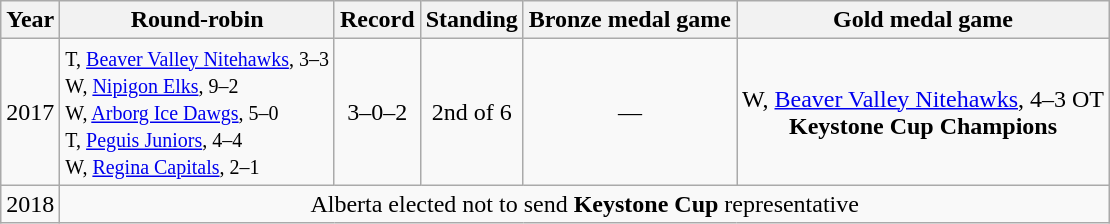<table class="wikitable" style="text-align:center">
<tr>
<th>Year</th>
<th>Round-robin</th>
<th>Record</th>
<th>Standing</th>
<th>Bronze medal game</th>
<th>Gold medal game</th>
</tr>
<tr>
<td>2017</td>
<td align=left><small>T, <a href='#'>Beaver Valley Nitehawks</a>, 3–3<br>W, <a href='#'>Nipigon Elks</a>, 9–2<br>W, <a href='#'>Arborg Ice Dawgs</a>, 5–0<br>T, <a href='#'>Peguis Juniors</a>, 4–4<br>W, <a href='#'>Regina Capitals</a>, 2–1</small></td>
<td>3–0–2</td>
<td>2nd of 6</td>
<td>—</td>
<td>W, <a href='#'>Beaver Valley Nitehawks</a>, 4–3 OT<br><strong>Keystone Cup Champions</strong></td>
</tr>
<tr>
<td>2018</td>
<td colspan=5>Alberta elected not to send <strong>Keystone Cup</strong> representative</td>
</tr>
</table>
